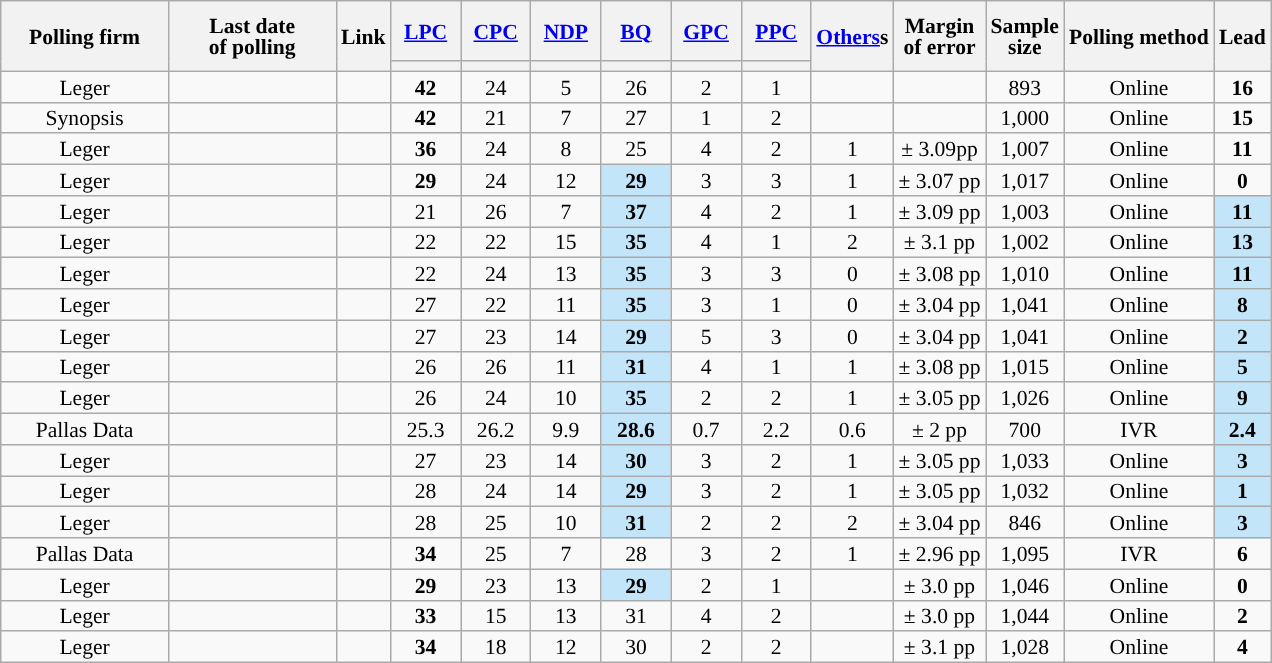<table class="wikitable sortable mw-datatable" style="text-align:center;font-size:90%;line-height:14px;">
<tr style="height:40px;">
<th style="width:105px;" rowspan="2">Polling firm</th>
<th style="width:105px;" rowspan="2">Last date<br>of polling</th>
<th rowspan="2">Link</th>
<th style="width:40px;"><a href='#'>LPC</a></th>
<th style="width:40px;"><a href='#'>CPC</a></th>
<th style="width:40px;"><a href='#'>NDP</a></th>
<th style="width:40px;"><a href='#'>BQ</a></th>
<th style="width:40px;"><a href='#'>GPC</a></th>
<th style="width:40px;"><a href='#'>PPC</a></th>
<th rowspan="2" style="width:40px"><a href='#'>Others</a>s</th>
<th rowspan="2">Margin<br>of error</th>
<th rowspan="2">Sample<br>size</th>
<th rowspan="2">Polling method</th>
<th rowspan="2">Lead</th>
</tr>
<tr class="sorttop">
<th style="background:"></th>
<th style="background:"></th>
<th style="background:"></th>
<th style="background:"></th>
<th style="background:"></th>
<th style="background:"></th>
</tr>
<tr>
<td>Leger</td>
<td></td>
<td></td>
<td><strong>42</strong></td>
<td>24</td>
<td>5</td>
<td>26</td>
<td>2</td>
<td>1</td>
<td></td>
<td></td>
<td>893</td>
<td>Online</td>
<td><strong>16</strong></td>
</tr>
<tr>
<td>Synopsis</td>
<td></td>
<td></td>
<td><strong>42</strong></td>
<td>21</td>
<td>7</td>
<td>27</td>
<td>1</td>
<td>2</td>
<td></td>
<td></td>
<td>1,000</td>
<td>Online</td>
<td><strong>15</strong></td>
</tr>
<tr>
<td>Leger</td>
<td></td>
<td></td>
<td><strong>36</strong></td>
<td>24</td>
<td>8</td>
<td>25</td>
<td>4</td>
<td>2</td>
<td>1</td>
<td>± 3.09pp</td>
<td>1,007</td>
<td>Online</td>
<td><strong>11</strong></td>
</tr>
<tr>
<td>Leger</td>
<td></td>
<td></td>
<td><strong>29</strong></td>
<td>24</td>
<td>12</td>
<td style="background:#C2E5F9"><strong>29</strong></td>
<td>3</td>
<td>3</td>
<td>1</td>
<td>± 3.07 pp</td>
<td>1,017</td>
<td>Online</td>
<td><strong>0</strong></td>
</tr>
<tr>
<td>Leger</td>
<td></td>
<td></td>
<td>21</td>
<td>26</td>
<td>7</td>
<td style="background:#C2E5F9"><strong>37</strong></td>
<td>4</td>
<td>2</td>
<td>1</td>
<td>± 3.09 pp</td>
<td>1,003</td>
<td>Online</td>
<td style="background:#C2E5F9"><strong>11</strong></td>
</tr>
<tr>
<td>Leger</td>
<td></td>
<td></td>
<td>22</td>
<td>22</td>
<td>15</td>
<td style="background:#C2E5F9"><strong>35</strong></td>
<td>4</td>
<td>1</td>
<td>2</td>
<td>± 3.1 pp</td>
<td>1,002</td>
<td>Online</td>
<td style="background:#C2E5F9"><strong>13</strong></td>
</tr>
<tr>
<td>Leger</td>
<td></td>
<td></td>
<td>22</td>
<td>24</td>
<td>13</td>
<td style="background:#C2E5F9"><strong>35</strong></td>
<td>3</td>
<td>3</td>
<td>0</td>
<td>± 3.08 pp</td>
<td>1,010</td>
<td>Online</td>
<td style="background:#C2E5F9"><strong>11</strong></td>
</tr>
<tr>
<td>Leger</td>
<td></td>
<td></td>
<td>27</td>
<td>22</td>
<td>11</td>
<td style="background:#C2E5F9"><strong>35</strong></td>
<td>3</td>
<td>1</td>
<td>0</td>
<td>± 3.04 pp</td>
<td>1,041</td>
<td>Online</td>
<td style="background:#C2E5F9"><strong>8</strong></td>
</tr>
<tr>
<td>Leger</td>
<td></td>
<td></td>
<td>27</td>
<td>23</td>
<td>14</td>
<td style="background:#C2E5F9"><strong>29</strong></td>
<td>5</td>
<td>3</td>
<td>0</td>
<td>± 3.04 pp</td>
<td>1,041</td>
<td>Online</td>
<td style="background:#C2E5F9"><strong>2</strong></td>
</tr>
<tr>
<td>Leger</td>
<td></td>
<td></td>
<td>26</td>
<td>26</td>
<td>11</td>
<td style="background:#C2E5F9"><strong>31</strong></td>
<td>4</td>
<td>1</td>
<td>1</td>
<td>± 3.08 pp</td>
<td>1,015</td>
<td>Online</td>
<td style="background:#C2E5F9"><strong>5</strong></td>
</tr>
<tr>
<td>Leger</td>
<td></td>
<td></td>
<td>26</td>
<td>24</td>
<td>10</td>
<td style="background:#C2E5F9"><strong>35</strong></td>
<td>2</td>
<td>2</td>
<td>1</td>
<td>± 3.05 pp</td>
<td>1,026</td>
<td>Online</td>
<td style="background:#C2E5F9"><strong>9</strong></td>
</tr>
<tr>
<td>Pallas Data</td>
<td></td>
<td></td>
<td>25.3</td>
<td>26.2</td>
<td>9.9</td>
<td style="background:#C2E5F9"><strong>28.6</strong></td>
<td>0.7</td>
<td>2.2</td>
<td>0.6</td>
<td>± 2 pp</td>
<td>700</td>
<td>IVR</td>
<td style="background:#C2E5F9"><strong>2.4</strong></td>
</tr>
<tr>
<td>Leger</td>
<td></td>
<td></td>
<td>27</td>
<td>23</td>
<td>14</td>
<td style="background:#C2E5F9"><strong>30</strong></td>
<td>3</td>
<td>2</td>
<td>1</td>
<td>± 3.05 pp</td>
<td>1,033</td>
<td>Online</td>
<td style="background:#C2E5F9"><strong>3</strong></td>
</tr>
<tr>
<td>Leger</td>
<td></td>
<td></td>
<td>28</td>
<td>24</td>
<td>14</td>
<td style="background:#C2E5F9"><strong>29</strong></td>
<td>3</td>
<td>2</td>
<td>1</td>
<td>± 3.05 pp</td>
<td>1,032</td>
<td>Online</td>
<td style="background:#C2E5F9"><strong>1</strong></td>
</tr>
<tr>
<td>Leger</td>
<td></td>
<td></td>
<td>28</td>
<td>25</td>
<td>10</td>
<td style="background:#C2E5F9"><strong>31</strong></td>
<td>2</td>
<td>2</td>
<td>2</td>
<td>± 3.04 pp</td>
<td>846</td>
<td>Online</td>
<td style="background:#C2E5F9"><strong>3</strong></td>
</tr>
<tr>
<td>Pallas Data</td>
<td></td>
<td></td>
<td><strong>34</strong></td>
<td>25</td>
<td>7</td>
<td>28</td>
<td>3</td>
<td>2</td>
<td>1</td>
<td>± 2.96 pp</td>
<td>1,095</td>
<td>IVR</td>
<td><strong>6</strong></td>
</tr>
<tr>
<td>Leger</td>
<td></td>
<td></td>
<td><strong>29</strong></td>
<td>23</td>
<td>13</td>
<td style="background:#C2E5F9"><strong>29</strong></td>
<td>2</td>
<td>1</td>
<td></td>
<td>± 3.0 pp</td>
<td>1,046</td>
<td>Online</td>
<td><strong>0</strong></td>
</tr>
<tr>
<td>Leger</td>
<td></td>
<td></td>
<td><strong>33</strong></td>
<td>15</td>
<td>13</td>
<td>31</td>
<td>4</td>
<td>2</td>
<td></td>
<td>± 3.0 pp</td>
<td>1,044</td>
<td>Online</td>
<td><strong>2</strong></td>
</tr>
<tr>
<td>Leger</td>
<td></td>
<td></td>
<td><strong>34</strong></td>
<td>18</td>
<td>12</td>
<td>30</td>
<td>2</td>
<td>2</td>
<td></td>
<td>± 3.1 pp</td>
<td>1,028</td>
<td>Online</td>
<td><strong>4</strong></td>
</tr>
</table>
